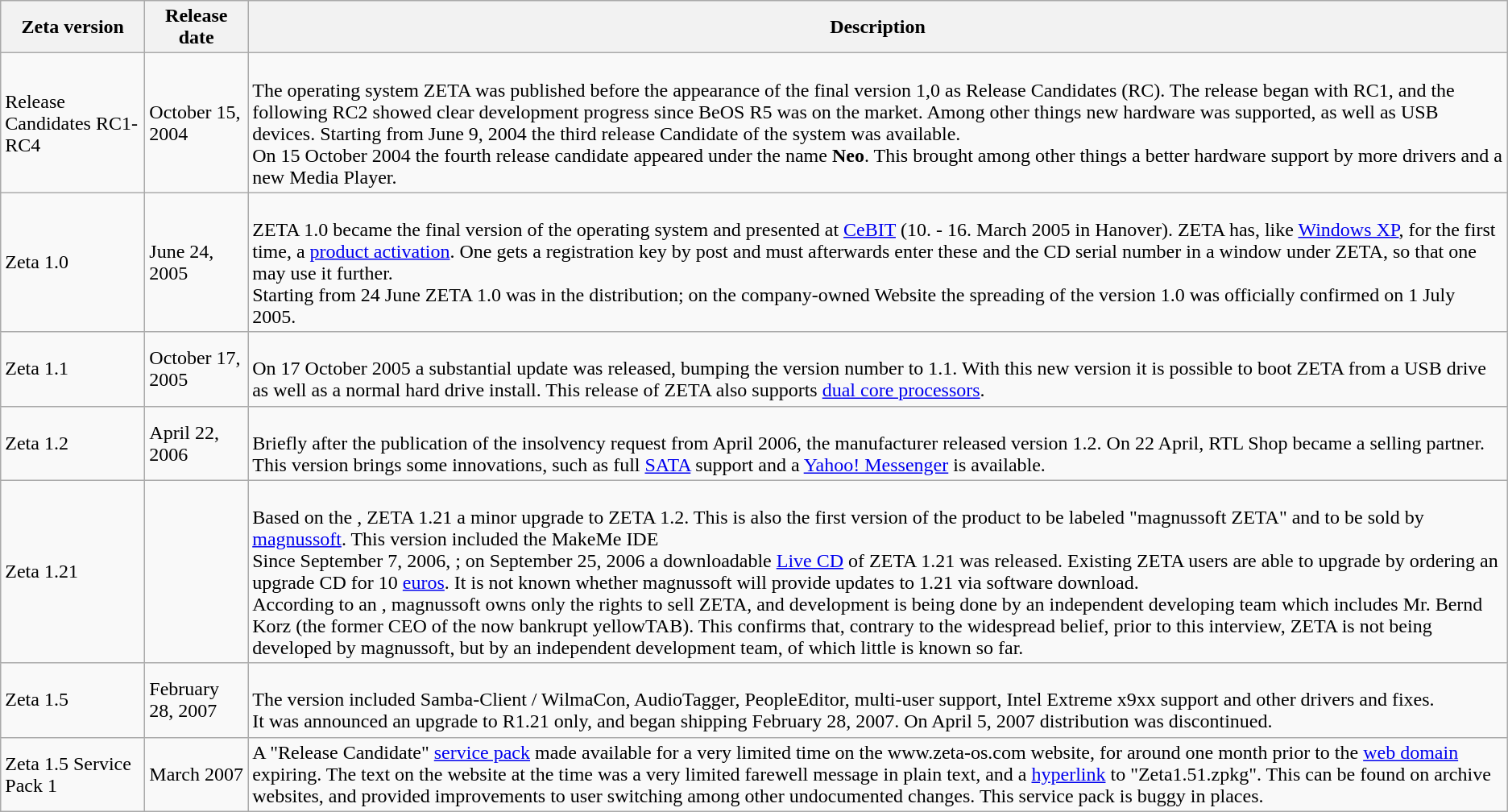<table class="wikitable">
<tr>
<th>Zeta version</th>
<th>Release date</th>
<th>Description</th>
</tr>
<tr>
<td>Release Candidates RC1-RC4</td>
<td>October 15, 2004</td>
<td><br>The operating system ZETA was published before the appearance of the final version 1,0 as Release Candidates (RC). The release began with RC1, and the following RC2 showed clear development progress since BeOS R5 was on the market.
Among other things new hardware was supported, as well as USB devices. Starting from June 9, 2004 the third release Candidate of the system was available.<br>On 15 October 2004 the fourth release candidate appeared under the name <strong>Neo</strong>. This brought among other things a better hardware support by more drivers and a new Media Player.</td>
</tr>
<tr>
<td>Zeta 1.0</td>
<td>June 24, 2005</td>
<td><br>ZETA 1.0 became the final version of the operating system and presented at <a href='#'>CeBIT</a> (10. - 16. March 2005 in Hanover). ZETA has, like <a href='#'>Windows XP</a>, for the first time, a <a href='#'>product activation</a>. One gets a registration key by post and must afterwards enter these and the CD serial number in a window under ZETA, so that one may use it further.<br>Starting from 24 June ZETA 1.0 was in the distribution; on the company-owned Website the spreading of the version 1.0 was officially confirmed on 1 July 2005.</td>
</tr>
<tr>
<td>Zeta 1.1</td>
<td>October 17, 2005</td>
<td><br>On 17 October 2005 a substantial update was released, bumping the version number to 1.1. With this new version it is possible to boot ZETA from a USB drive as well as a normal hard drive install. This release of ZETA also supports <a href='#'>dual core processors</a>.</td>
</tr>
<tr>
<td>Zeta 1.2</td>
<td>April 22, 2006</td>
<td><br>Briefly after the publication of the insolvency request from April 2006, the manufacturer released version 1.2. On 22 April, RTL Shop became a selling partner. This version brings some innovations, such as full <a href='#'>SATA</a> support and a <a href='#'>Yahoo! Messenger</a> is available.</td>
</tr>
<tr>
<td>Zeta 1.21</td>
<td></td>
<td><br>Based on the , ZETA 1.21 a minor upgrade to ZETA 1.2. This is also the first version of the product to be labeled "magnussoft ZETA" and to be sold by <a href='#'>magnussoft</a>. This version included the MakeMe IDE<br>Since September 7, 2006, ; on September 25, 2006 a downloadable <a href='#'>Live CD</a> of ZETA 1.21 was released. Existing ZETA users are able to upgrade by ordering an upgrade CD for 10 <a href='#'>euros</a>. It is not known whether magnussoft will provide updates to 1.21 via software download.<br>According to an , magnussoft owns only the rights to sell ZETA, and development is being done by an independent developing team which includes Mr. Bernd Korz (the former CEO of the now bankrupt yellowTAB). This confirms that, contrary to the widespread belief, prior to this interview, ZETA is not being developed by magnussoft, but by an independent development team, of which little is known so far.</td>
</tr>
<tr>
<td>Zeta 1.5</td>
<td>February 28, 2007</td>
<td><br>The version included
Samba-Client / WilmaCon, AudioTagger, PeopleEditor, multi-user support, Intel Extreme x9xx support and other drivers and fixes.<br>It was announced  an upgrade to R1.21 only, and began shipping February 28, 2007. On April 5, 2007 distribution was discontinued.</td>
</tr>
<tr>
<td>Zeta 1.5 Service Pack 1</td>
<td>March 2007</td>
<td>A "Release Candidate" <a href='#'>service pack</a> made available for a very limited time on the www.zeta-os.com website, for around one month prior to the <a href='#'>web domain</a> expiring. The text on the website at the time was a very limited farewell message in plain text, and a <a href='#'>hyperlink</a> to "Zeta1.51.zpkg". This can be found on archive websites, and provided improvements to user switching among other undocumented changes. This service pack is buggy in places.</td>
</tr>
</table>
